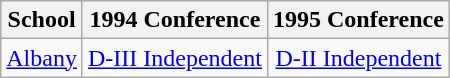<table class="wikitable sortable">
<tr>
<th>School</th>
<th>1994 Conference</th>
<th>1995 Conference</th>
</tr>
<tr style="text-align:center;">
<td><a href='#'>Albany</a></td>
<td><a href='#'>D-III Independent</a></td>
<td><a href='#'>D-II Independent</a></td>
</tr>
</table>
